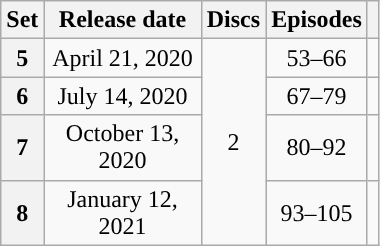<table class="wikitable" style="text-align: center; width: 20%;">
<tr>
<th scope="col" 175px;>Set</th>
<th scope="col" 125px;>Release date</th>
<th scope="col">Discs</th>
<th scope="col">Episodes</th>
<th scope="col"></th>
</tr>
<tr>
<th scope="row">5</th>
<td>April 21, 2020</td>
<td rowspan="4">2</td>
<td>53–66</td>
<td></td>
</tr>
<tr>
<th scope="row">6</th>
<td>July 14, 2020</td>
<td>67–79</td>
<td></td>
</tr>
<tr>
<th scope="row">7</th>
<td>October 13, 2020</td>
<td>80–92</td>
<td></td>
</tr>
<tr>
<th scope="row">8</th>
<td>January 12, 2021</td>
<td>93–105</td>
<td></td>
</tr>
</table>
